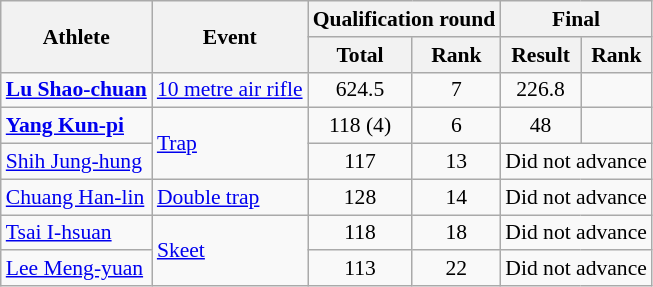<table class="wikitable" style="font-size:90%; text-align:center">
<tr>
<th rowspan="2">Athlete</th>
<th rowspan="2">Event</th>
<th colspan="2">Qualification round</th>
<th colspan="2">Final</th>
</tr>
<tr>
<th>Total</th>
<th>Rank</th>
<th>Result</th>
<th>Rank</th>
</tr>
<tr>
<td align="left"><strong><a href='#'>Lu Shao-chuan</a></strong></td>
<td align="left"><a href='#'>10 metre air rifle</a></td>
<td>624.5</td>
<td>7 <strong></strong></td>
<td>226.8</td>
<td></td>
</tr>
<tr>
<td align="left"><strong><a href='#'>Yang Kun-pi</a></strong></td>
<td align="left" rowspan="2"><a href='#'>Trap</a></td>
<td>118 (4)</td>
<td>6 <strong></strong></td>
<td>48</td>
<td></td>
</tr>
<tr>
<td align="left"><a href='#'>Shih Jung-hung</a></td>
<td>117</td>
<td>13</td>
<td colspan="2">Did not advance</td>
</tr>
<tr>
<td align="left"><a href='#'>Chuang Han-lin</a></td>
<td align="left"><a href='#'>Double trap</a></td>
<td>128</td>
<td>14</td>
<td colspan="2">Did not advance</td>
</tr>
<tr>
<td align="left"><a href='#'>Tsai I-hsuan</a></td>
<td align="left" rowspan="2"><a href='#'>Skeet</a></td>
<td>118</td>
<td>18</td>
<td colspan="2">Did not advance</td>
</tr>
<tr>
<td align="left"><a href='#'>Lee Meng-yuan</a></td>
<td>113</td>
<td>22</td>
<td colspan="2">Did not advance</td>
</tr>
</table>
